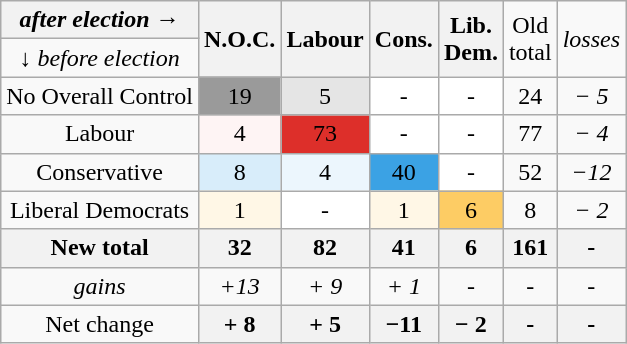<table class='wikitable' style="text-align:center; ">
<tr>
<th><em>after election</em> →</th>
<th rowspan="2">N.O.C.</th>
<th rowspan="2">Labour</th>
<th rowspan="2">Cons.</th>
<th rowspan="2">Lib.<br> Dem.</th>
<td rowspan="2">Old<br>total</td>
<td rowspan="2"><em>losses</em></td>
</tr>
<tr>
<td>↓ <em>before election</em></td>
</tr>
<tr style=text-align:center;>
<td>No Overall Control</td>
<td style=background-color:#9a9a9a>19</td>
<td style=background-color:#e5e5e5>5</td>
<td style=background-color:#FFFFFF>-</td>
<td style=background-color:#FFFFFF>-</td>
<td>24</td>
<td><em>− 5</em></td>
</tr>
<tr style="text-align:center;">
<td>Labour</td>
<td style=background-color:#fef4f4>4</td>
<td style=background-color:#dd2f2a>73</td>
<td style=background-color:#FFFFFF>-</td>
<td style=background-color:#FFFFFF>-</td>
<td>77</td>
<td><em>− 4</em></td>
</tr>
<tr style=text-align:center;>
<td>Conservative</td>
<td style=background-color:#d8edfa>8</td>
<td style=background-color:#ecf6fd>4</td>
<td style=background-color:#3ba2e4>40</td>
<td style=background-color:#FFFFFF>-</td>
<td>52</td>
<td><em>−12</em></td>
</tr>
<tr style=text-align:center;>
<td>Liberal Democrats</td>
<td style=background-color:#fff7e6>1</td>
<td style=background-color:#FFFFFF>-</td>
<td style=background-color:#fff7e6>1</td>
<td style=background-color:#fdcc64>6</td>
<td>8</td>
<td><em>− 2</em></td>
</tr>
<tr style=text-align:center;->
<th>New total</th>
<th>32</th>
<th>82</th>
<th>41</th>
<th>6</th>
<th>161</th>
<th>-</th>
</tr>
<tr>
<td><em>gains</em></td>
<td><em>+13</em></td>
<td><em>+ 9 </em></td>
<td><em>+ 1</em></td>
<td>-</td>
<td>-</td>
<td>-</td>
</tr>
<tr>
<td>Net change</td>
<th>+ 8</th>
<th>+ 5</th>
<th>−11</th>
<th>− 2</th>
<th>-</th>
<th>-</th>
</tr>
</table>
